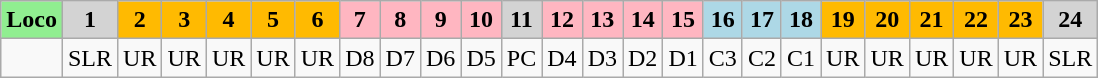<table class="wikitable plainrowheaders unsortable" style="text-align:center">
<tr>
<th style="background:lightgreen;">Loco</th>
<th style="background:lightgrey;">1</th>
<th style="background:#FFBA01;">2</th>
<th style="background:#FFBA01;">3</th>
<th style="background:#FFBA01;">4</th>
<th style="background:#FFBA01;">5</th>
<th style="background:#FFBA01;">6</th>
<th style="background:lightpink;">7</th>
<th style="background:lightpink;">8</th>
<th style="background:lightpink;">9</th>
<th style="background:lightpink;">10</th>
<th style="background:lightgrey;">11</th>
<th style="background:lightpink;">12</th>
<th style="background:lightpink;">13</th>
<th style="background:lightpink;">14</th>
<th style="background:lightpink;">15</th>
<th style="background:lightblue;">16</th>
<th style="background:lightblue;">17</th>
<th style="background:lightblue;">18</th>
<th style="background:#FFBA01;">19</th>
<th style="background:#FFBA01;">20</th>
<th style="background:#FFBA01;">21</th>
<th style="background:#FFBA01;">22</th>
<th style="background:#FFBA01;">23</th>
<th style="background:lightgrey;">24</th>
</tr>
<tr>
<td></td>
<td>SLR</td>
<td>UR</td>
<td>UR</td>
<td>UR</td>
<td>UR</td>
<td>UR</td>
<td>D8</td>
<td>D7</td>
<td>D6</td>
<td>D5</td>
<td>PC</td>
<td>D4</td>
<td>D3</td>
<td>D2</td>
<td>D1</td>
<td>C3</td>
<td>C2</td>
<td>C1</td>
<td>UR</td>
<td>UR</td>
<td>UR</td>
<td>UR</td>
<td>UR</td>
<td>SLR</td>
</tr>
</table>
